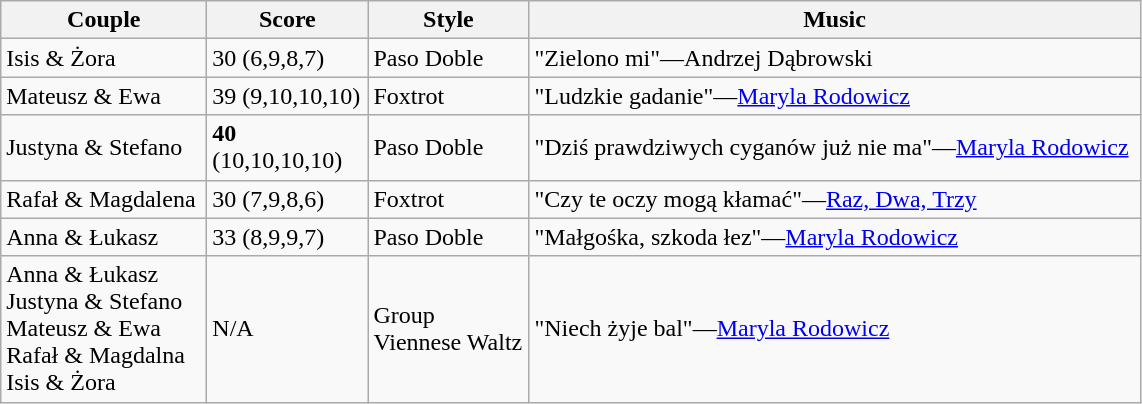<table class="wikitable">
<tr>
<th width="130">Couple</th>
<th width="100">Score</th>
<th width="100">Style</th>
<th width="400">Music</th>
</tr>
<tr>
<td>Isis & Żora</td>
<td>30 (6,9,8,7)</td>
<td>Paso Doble</td>
<td>"Zielono mi"—Andrzej Dąbrowski</td>
</tr>
<tr>
<td>Mateusz & Ewa</td>
<td>39 (9,10,10,10)</td>
<td>Foxtrot</td>
<td>"Ludzkie gadanie"—<a href='#'>Maryla Rodowicz</a></td>
</tr>
<tr>
<td>Justyna & Stefano</td>
<td><strong>40</strong> (10,10,10,10)</td>
<td>Paso Doble</td>
<td>"Dziś prawdziwych cyganów już nie ma"—<a href='#'>Maryla Rodowicz</a></td>
</tr>
<tr>
<td>Rafał & Magdalena</td>
<td>30 (7,9,8,6)</td>
<td>Foxtrot</td>
<td>"Czy te oczy mogą kłamać"—<a href='#'>Raz, Dwa, Trzy</a></td>
</tr>
<tr>
<td>Anna & Łukasz</td>
<td>33 (8,9,9,7)</td>
<td>Paso Doble</td>
<td>"Małgośka, szkoda łez"—<a href='#'>Maryla Rodowicz</a></td>
</tr>
<tr>
<td>Anna & Łukasz <br> Justyna & Stefano <br> Mateusz & Ewa <br> Rafał & Magdalna <br> Isis & Żora</td>
<td>N/A</td>
<td>Group Viennese Waltz</td>
<td>"Niech żyje bal"—<a href='#'>Maryla Rodowicz</a></td>
</tr>
</table>
